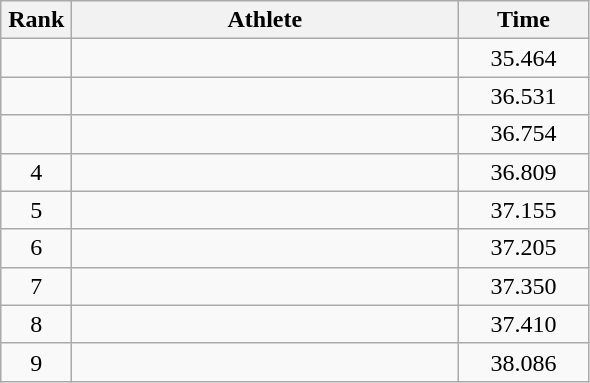<table class=wikitable style="text-align:center">
<tr>
<th width=40>Rank</th>
<th width=250>Athlete</th>
<th width=80>Time</th>
</tr>
<tr>
<td></td>
<td align=left></td>
<td>35.464</td>
</tr>
<tr>
<td></td>
<td align=left></td>
<td>36.531</td>
</tr>
<tr>
<td></td>
<td align=left></td>
<td>36.754</td>
</tr>
<tr>
<td>4</td>
<td align=left></td>
<td>36.809</td>
</tr>
<tr>
<td>5</td>
<td align=left></td>
<td>37.155</td>
</tr>
<tr>
<td>6</td>
<td align=left></td>
<td>37.205</td>
</tr>
<tr>
<td>7</td>
<td align=left></td>
<td>37.350</td>
</tr>
<tr>
<td>8</td>
<td align=left></td>
<td>37.410</td>
</tr>
<tr>
<td>9</td>
<td align=left></td>
<td>38.086</td>
</tr>
</table>
